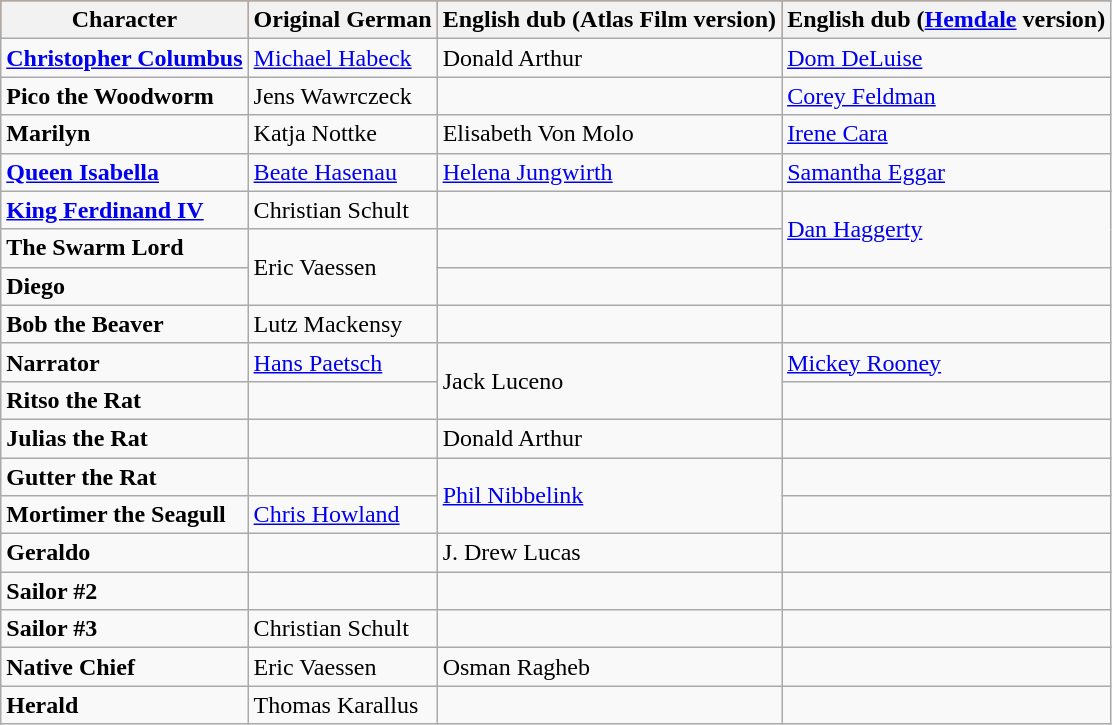<table border="1" style="border-collapse: collapse;" class="wikitable">
<tr style="background-color: rgb(255,85,0);">
<th>Character</th>
<th>Original German</th>
<th>English dub (Atlas Film version)</th>
<th>English dub (<a href='#'>Hemdale</a> version)</th>
</tr>
<tr>
<td><strong><a href='#'>Christopher Columbus</a></strong></td>
<td><a href='#'>Michael Habeck</a></td>
<td>Donald Arthur</td>
<td><a href='#'>Dom DeLuise</a></td>
</tr>
<tr>
<td><strong>Pico the Woodworm</strong></td>
<td>Jens Wawrczeck</td>
<td></td>
<td><a href='#'>Corey Feldman</a></td>
</tr>
<tr>
<td><strong>Marilyn</strong></td>
<td>Katja Nottke</td>
<td>Elisabeth Von Molo</td>
<td><a href='#'>Irene Cara</a></td>
</tr>
<tr>
<td><strong><a href='#'>Queen Isabella</a></strong></td>
<td><a href='#'>Beate Hasenau</a></td>
<td><a href='#'>Helena Jungwirth</a></td>
<td><a href='#'>Samantha Eggar</a></td>
</tr>
<tr>
<td><strong><a href='#'>King Ferdinand IV</a></strong></td>
<td>Christian Schult</td>
<td></td>
<td rowspan="2"><a href='#'>Dan Haggerty</a></td>
</tr>
<tr>
<td><strong>The Swarm Lord</strong></td>
<td rowspan="2">Eric Vaessen</td>
<td></td>
</tr>
<tr>
<td><strong>Diego</strong></td>
<td></td>
<td></td>
</tr>
<tr>
<td><strong>Bob the Beaver</strong></td>
<td>Lutz Mackensy</td>
<td></td>
<td></td>
</tr>
<tr>
<td><strong>Narrator</strong></td>
<td><a href='#'>Hans Paetsch</a></td>
<td rowspan="2">Jack Luceno</td>
<td><a href='#'>Mickey Rooney</a></td>
</tr>
<tr>
<td><strong>Ritso the Rat</strong></td>
<td></td>
<td></td>
</tr>
<tr>
<td><strong>Julias the Rat</strong></td>
<td></td>
<td>Donald Arthur</td>
<td></td>
</tr>
<tr>
<td><strong>Gutter the Rat</strong></td>
<td></td>
<td rowspan="2"><a href='#'>Phil Nibbelink</a></td>
<td></td>
</tr>
<tr>
<td><strong>Mortimer the Seagull</strong></td>
<td><a href='#'>Chris Howland</a></td>
<td></td>
</tr>
<tr>
<td><strong>Geraldo</strong></td>
<td></td>
<td>J. Drew Lucas</td>
<td></td>
</tr>
<tr>
<td><strong>Sailor #2</strong></td>
<td></td>
<td></td>
<td></td>
</tr>
<tr>
<td><strong>Sailor #3</strong></td>
<td>Christian Schult</td>
<td></td>
<td></td>
</tr>
<tr>
<td><strong>Native Chief</strong></td>
<td>Eric Vaessen</td>
<td>Osman Ragheb</td>
<td></td>
</tr>
<tr>
<td><strong>Herald</strong></td>
<td>Thomas Karallus</td>
<td></td>
<td></td>
</tr>
</table>
